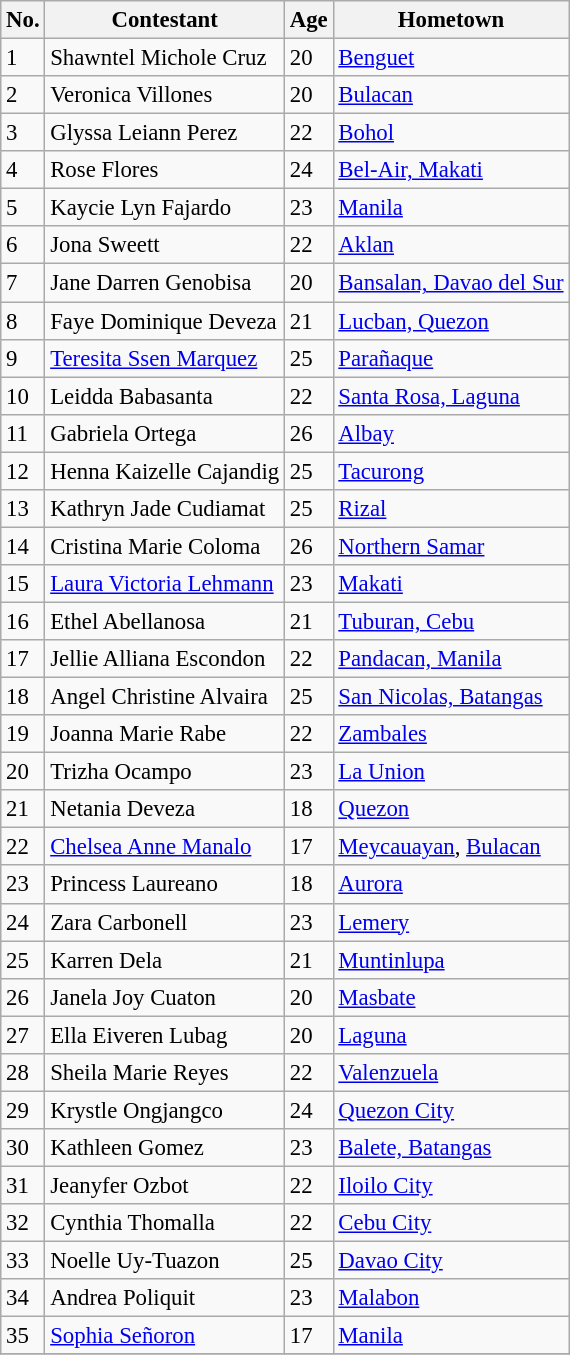<table class="wikitable sortable" style="font-size: 95%;">
<tr>
<th>No.</th>
<th>Contestant</th>
<th>Age</th>
<th>Hometown</th>
</tr>
<tr>
<td>1</td>
<td>Shawntel Michole Cruz</td>
<td>20</td>
<td><a href='#'>Benguet</a></td>
</tr>
<tr>
<td>2</td>
<td>Veronica Villones</td>
<td>20</td>
<td><a href='#'>Bulacan</a></td>
</tr>
<tr>
<td>3</td>
<td>Glyssa Leiann Perez</td>
<td>22</td>
<td><a href='#'>Bohol</a></td>
</tr>
<tr>
<td>4</td>
<td>Rose Flores</td>
<td>24</td>
<td><a href='#'>Bel-Air, Makati</a></td>
</tr>
<tr>
<td>5</td>
<td>Kaycie Lyn Fajardo</td>
<td>23</td>
<td><a href='#'>Manila</a></td>
</tr>
<tr>
<td>6</td>
<td>Jona Sweett</td>
<td>22</td>
<td><a href='#'>Aklan</a></td>
</tr>
<tr>
<td>7</td>
<td>Jane Darren Genobisa</td>
<td>20</td>
<td><a href='#'>Bansalan, Davao del Sur</a></td>
</tr>
<tr>
<td>8</td>
<td>Faye Dominique Deveza</td>
<td>21</td>
<td><a href='#'>Lucban, Quezon</a></td>
</tr>
<tr>
<td>9</td>
<td><a href='#'>Teresita Ssen Marquez</a></td>
<td>25</td>
<td><a href='#'>Parañaque</a></td>
</tr>
<tr>
<td>10</td>
<td>Leidda Babasanta</td>
<td>22</td>
<td><a href='#'>Santa Rosa, Laguna</a></td>
</tr>
<tr>
<td>11</td>
<td>Gabriela Ortega</td>
<td>26</td>
<td><a href='#'>Albay</a></td>
</tr>
<tr>
<td>12</td>
<td>Henna Kaizelle Cajandig</td>
<td>25</td>
<td><a href='#'>Tacurong</a></td>
</tr>
<tr>
<td>13</td>
<td>Kathryn Jade Cudiamat</td>
<td>25</td>
<td><a href='#'>Rizal</a></td>
</tr>
<tr>
<td>14</td>
<td>Cristina Marie Coloma</td>
<td>26</td>
<td><a href='#'>Northern Samar</a></td>
</tr>
<tr>
<td>15</td>
<td><a href='#'>Laura Victoria Lehmann</a></td>
<td>23</td>
<td><a href='#'>Makati</a></td>
</tr>
<tr>
<td>16</td>
<td>Ethel Abellanosa</td>
<td>21</td>
<td><a href='#'>Tuburan, Cebu</a></td>
</tr>
<tr>
<td>17</td>
<td>Jellie Alliana Escondon</td>
<td>22</td>
<td><a href='#'>Pandacan, Manila</a></td>
</tr>
<tr>
<td>18</td>
<td>Angel Christine Alvaira</td>
<td>25</td>
<td><a href='#'>San Nicolas, Batangas</a></td>
</tr>
<tr>
<td>19</td>
<td>Joanna Marie Rabe</td>
<td>22</td>
<td><a href='#'>Zambales</a></td>
</tr>
<tr>
<td>20</td>
<td>Trizha Ocampo</td>
<td>23</td>
<td><a href='#'>La Union</a></td>
</tr>
<tr>
<td>21</td>
<td>Netania Deveza</td>
<td>18</td>
<td><a href='#'>Quezon</a></td>
</tr>
<tr>
<td>22</td>
<td><a href='#'>Chelsea Anne Manalo</a></td>
<td>17</td>
<td><a href='#'>Meycauayan</a>, <a href='#'>Bulacan</a></td>
</tr>
<tr>
<td>23</td>
<td>Princess Laureano</td>
<td>18</td>
<td><a href='#'>Aurora</a></td>
</tr>
<tr>
<td>24</td>
<td>Zara Carbonell</td>
<td>23</td>
<td><a href='#'>Lemery</a></td>
</tr>
<tr>
<td>25</td>
<td>Karren Dela</td>
<td>21</td>
<td><a href='#'>Muntinlupa</a></td>
</tr>
<tr>
<td>26</td>
<td>Janela Joy Cuaton</td>
<td>20</td>
<td><a href='#'>Masbate</a></td>
</tr>
<tr>
<td>27</td>
<td>Ella Eiveren Lubag</td>
<td>20</td>
<td><a href='#'>Laguna</a></td>
</tr>
<tr>
<td>28</td>
<td>Sheila Marie Reyes</td>
<td>22</td>
<td><a href='#'>Valenzuela</a></td>
</tr>
<tr>
<td>29</td>
<td>Krystle Ongjangco</td>
<td>24</td>
<td><a href='#'>Quezon City</a></td>
</tr>
<tr>
<td>30</td>
<td>Kathleen Gomez</td>
<td>23</td>
<td><a href='#'>Balete, Batangas</a></td>
</tr>
<tr>
<td>31</td>
<td>Jeanyfer Ozbot</td>
<td>22</td>
<td><a href='#'>Iloilo City</a></td>
</tr>
<tr>
<td>32</td>
<td>Cynthia Thomalla</td>
<td>22</td>
<td><a href='#'>Cebu City</a></td>
</tr>
<tr>
<td>33</td>
<td>Noelle Uy-Tuazon</td>
<td>25</td>
<td><a href='#'>Davao City</a></td>
</tr>
<tr>
<td>34</td>
<td>Andrea Poliquit</td>
<td>23</td>
<td><a href='#'>Malabon</a></td>
</tr>
<tr>
<td>35</td>
<td><a href='#'>Sophia Señoron</a></td>
<td>17</td>
<td><a href='#'>Manila</a></td>
</tr>
<tr>
</tr>
</table>
